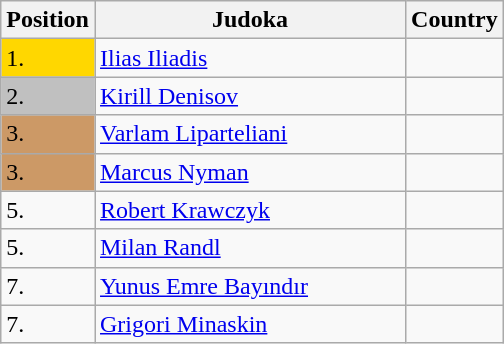<table class=wikitable>
<tr>
<th width=10>Position</th>
<th width=200>Judoka</th>
<th>Country</th>
</tr>
<tr>
<td bgcolor=gold>1.</td>
<td><a href='#'>Ilias Iliadis</a></td>
<td></td>
</tr>
<tr>
<td bgcolor="silver">2.</td>
<td><a href='#'>Kirill Denisov</a></td>
<td></td>
</tr>
<tr>
<td bgcolor="CC9966">3.</td>
<td><a href='#'>Varlam Liparteliani</a></td>
<td></td>
</tr>
<tr>
<td bgcolor="CC9966">3.</td>
<td><a href='#'>Marcus Nyman</a></td>
<td></td>
</tr>
<tr>
<td>5.</td>
<td><a href='#'>Robert Krawczyk</a></td>
<td></td>
</tr>
<tr>
<td>5.</td>
<td><a href='#'>Milan Randl</a></td>
<td></td>
</tr>
<tr>
<td>7.</td>
<td><a href='#'>Yunus Emre Bayındır</a></td>
<td></td>
</tr>
<tr>
<td>7.</td>
<td><a href='#'>Grigori Minaskin</a></td>
<td></td>
</tr>
</table>
